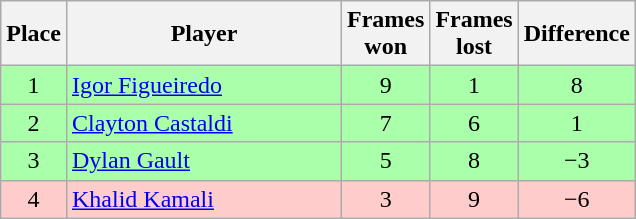<table class="wikitable sortable" style="text-align: center;">
<tr>
<th width=20>Place</th>
<th width=176>Player</th>
<th width=20>Frames won</th>
<th width=20>Frames lost</th>
<th width=20>Difference</th>
</tr>
<tr style="background:#aaffaa;">
<td>1</td>
<td style="text-align:left;"> <a href='#'>Igor Figueiredo</a></td>
<td>9</td>
<td>1</td>
<td>8</td>
</tr>
<tr style="background:#aaffaa;">
<td>2</td>
<td style="text-align:left;"> <a href='#'>Clayton Castaldi</a></td>
<td>7</td>
<td>6</td>
<td>1</td>
</tr>
<tr style="background:#aaffaa;">
<td>3</td>
<td style="text-align:left;"> <a href='#'>Dylan Gault</a></td>
<td>5</td>
<td>8</td>
<td>−3</td>
</tr>
<tr style="background:#fcc;">
<td>4</td>
<td style="text-align:left;"> <a href='#'>Khalid Kamali</a></td>
<td>3</td>
<td>9</td>
<td>−6</td>
</tr>
</table>
